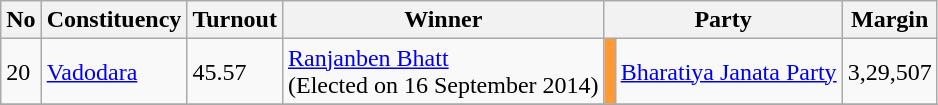<table class="wikitable sortable">
<tr>
<th>No</th>
<th>Constituency</th>
<th>Turnout</th>
<th>Winner</th>
<th Colspan=2>Party</th>
<th>Margin</th>
</tr>
<tr>
<td>20</td>
<td><a href='#'>Vadodara</a></td>
<td>45.57</td>
<td><a href='#'>Ranjanben Bhatt</a><br>(Elected on 16 September 2014)</td>
<td bgcolor=#FF9933></td>
<td><a href='#'>Bharatiya Janata Party</a></td>
<td>3,29,507</td>
</tr>
<tr>
</tr>
</table>
